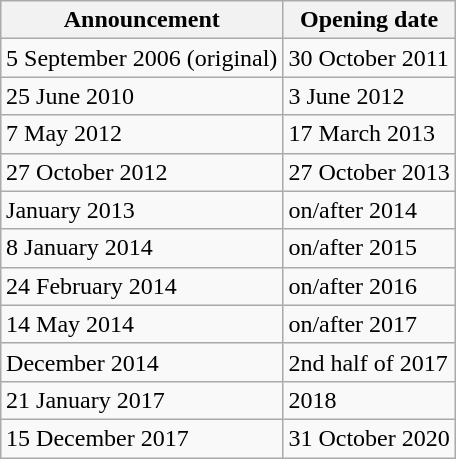<table class="wikitable" style="float:right; margin-left:1em">
<tr>
<th>Announcement</th>
<th>Opening date</th>
</tr>
<tr>
<td>5 September 2006 (original)</td>
<td>30 October 2011</td>
</tr>
<tr>
<td>25 June 2010</td>
<td>3 June 2012</td>
</tr>
<tr>
<td>7 May 2012</td>
<td>17 March 2013</td>
</tr>
<tr>
<td>27 October 2012</td>
<td>27 October 2013</td>
</tr>
<tr>
<td>January 2013</td>
<td>on/after 2014</td>
</tr>
<tr>
<td>8 January 2014</td>
<td>on/after 2015</td>
</tr>
<tr>
<td>24 February 2014</td>
<td>on/after 2016</td>
</tr>
<tr>
<td>14 May 2014</td>
<td>on/after 2017</td>
</tr>
<tr>
<td>December 2014</td>
<td>2nd half of 2017</td>
</tr>
<tr>
<td>21 January 2017</td>
<td>2018</td>
</tr>
<tr>
<td>15 December 2017</td>
<td>31 October 2020</td>
</tr>
</table>
